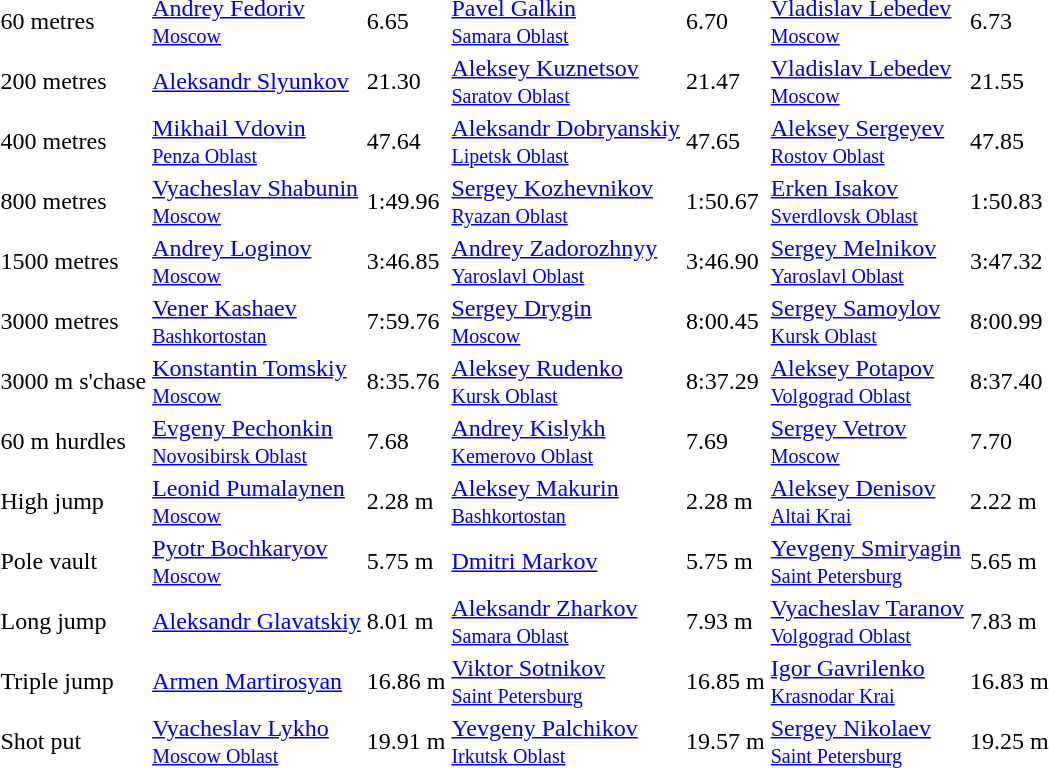<table>
<tr>
<td>60 metres</td>
<td><a href='#'>Andrey Fedoriv</a><br><small><a href='#'>Moscow</a></small></td>
<td>6.65</td>
<td><a href='#'>Pavel Galkin</a><br><small><a href='#'>Samara Oblast</a></small></td>
<td>6.70</td>
<td><a href='#'>Vladislav Lebedev</a><br><small><a href='#'>Moscow</a></small></td>
<td>6.73</td>
</tr>
<tr>
<td>200 metres</td>
<td><a href='#'>Aleksandr Slyunkov</a><br><small></small></td>
<td>21.30</td>
<td><a href='#'>Aleksey Kuznetsov</a><br><small><a href='#'>Saratov Oblast</a></small></td>
<td>21.47</td>
<td><a href='#'>Vladislav Lebedev</a><br><small><a href='#'>Moscow</a></small></td>
<td>21.55</td>
</tr>
<tr>
<td>400 metres</td>
<td><a href='#'>Mikhail Vdovin</a><br><small><a href='#'>Penza Oblast</a></small></td>
<td>47.64</td>
<td><a href='#'>Aleksandr Dobryanskiy</a><br><small><a href='#'>Lipetsk Oblast</a></small></td>
<td>47.65</td>
<td><a href='#'>Aleksey Sergeyev</a><br><small><a href='#'>Rostov Oblast</a></small></td>
<td>47.85</td>
</tr>
<tr>
<td>800 metres</td>
<td><a href='#'>Vyacheslav Shabunin</a><br><small><a href='#'>Moscow</a></small></td>
<td>1:49.96</td>
<td><a href='#'>Sergey Kozhevnikov</a><br><small><a href='#'>Ryazan Oblast</a></small></td>
<td>1:50.67</td>
<td><a href='#'>Erken Isakov</a><br><small><a href='#'>Sverdlovsk Oblast</a></small></td>
<td>1:50.83</td>
</tr>
<tr>
<td>1500 metres</td>
<td><a href='#'>Andrey Loginov</a><br><small><a href='#'>Moscow</a></small></td>
<td>3:46.85</td>
<td><a href='#'>Andrey Zadorozhnyy</a><br><small><a href='#'>Yaroslavl Oblast</a></small></td>
<td>3:46.90</td>
<td><a href='#'>Sergey Melnikov</a><br><small><a href='#'>Yaroslavl Oblast</a></small></td>
<td>3:47.32</td>
</tr>
<tr>
<td>3000 metres</td>
<td><a href='#'>Vener Kashaev</a><br><small><a href='#'>Bashkortostan</a></small></td>
<td>7:59.76</td>
<td><a href='#'>Sergey Drygin</a><br><small><a href='#'>Moscow</a></small></td>
<td>8:00.45</td>
<td><a href='#'>Sergey Samoylov</a><br><small><a href='#'>Kursk Oblast</a></small></td>
<td>8:00.99</td>
</tr>
<tr>
<td>3000 m s'chase</td>
<td><a href='#'>Konstantin Tomskiy</a><br><small><a href='#'>Moscow</a></small></td>
<td>8:35.76</td>
<td><a href='#'>Aleksey Rudenko</a><br><small><a href='#'>Kursk Oblast</a></small></td>
<td>8:37.29</td>
<td><a href='#'>Aleksey Potapov</a><br><small><a href='#'>Volgograd Oblast</a></small></td>
<td>8:37.40</td>
</tr>
<tr>
<td>60 m hurdles</td>
<td><a href='#'>Evgeny Pechonkin</a><br><small><a href='#'>Novosibirsk Oblast</a></small></td>
<td>7.68</td>
<td><a href='#'>Andrey Kislykh</a><br><small><a href='#'>Kemerovo Oblast</a></small></td>
<td>7.69</td>
<td><a href='#'>Sergey Vetrov</a><br><small><a href='#'>Moscow</a></small></td>
<td>7.70</td>
</tr>
<tr>
<td>High jump</td>
<td><a href='#'>Leonid Pumalaynen</a><br><small><a href='#'>Moscow</a></small></td>
<td>2.28 m</td>
<td><a href='#'>Aleksey Makurin</a><br><small><a href='#'>Bashkortostan</a></small></td>
<td>2.28 m</td>
<td><a href='#'>Aleksey Denisov</a><br><small><a href='#'>Altai Krai</a></small></td>
<td>2.22 m</td>
</tr>
<tr>
<td>Pole vault</td>
<td><a href='#'>Pyotr Bochkaryov</a><br><small><a href='#'>Moscow</a></small></td>
<td>5.75 m</td>
<td><a href='#'>Dmitri Markov</a><br><small></small></td>
<td>5.75 m</td>
<td><a href='#'>Yevgeny Smiryagin</a><br><small><a href='#'>Saint Petersburg</a></small></td>
<td>5.65 m</td>
</tr>
<tr>
<td>Long jump</td>
<td><a href='#'>Aleksandr Glavatskiy</a><br><small></small></td>
<td>8.01 m</td>
<td><a href='#'>Aleksandr Zharkov</a><br><small><a href='#'>Samara Oblast</a></small></td>
<td>7.93 m</td>
<td><a href='#'>Vyacheslav Taranov</a><br><small><a href='#'>Volgograd Oblast</a></small></td>
<td>7.83 m</td>
</tr>
<tr>
<td>Triple jump</td>
<td><a href='#'>Armen Martirosyan</a><br><small></small></td>
<td>16.86 m</td>
<td><a href='#'>Viktor Sotnikov</a><br><small><a href='#'>Saint Petersburg</a></small></td>
<td>16.85 m</td>
<td><a href='#'>Igor Gavrilenko</a><br><small><a href='#'>Krasnodar Krai</a></small></td>
<td>16.83 m</td>
</tr>
<tr>
<td>Shot put</td>
<td><a href='#'>Vyacheslav Lykho</a><br><small><a href='#'>Moscow Oblast</a></small></td>
<td>19.91 m</td>
<td><a href='#'>Yevgeny Palchikov</a><br><small><a href='#'>Irkutsk Oblast</a></small></td>
<td>19.57 m</td>
<td><a href='#'>Sergey Nikolaev</a><br><small><a href='#'>Saint Petersburg</a></small></td>
<td>19.25 m</td>
</tr>
</table>
